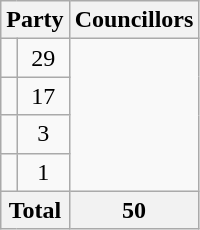<table class="wikitable">
<tr>
<th colspan=2>Party</th>
<th>Councillors</th>
</tr>
<tr>
<td></td>
<td align=center>29</td>
</tr>
<tr>
<td></td>
<td align=center>17</td>
</tr>
<tr>
<td></td>
<td align=center>3</td>
</tr>
<tr>
<td></td>
<td align=center>1</td>
</tr>
<tr>
<th colspan=2>Total</th>
<th align=center>50</th>
</tr>
</table>
